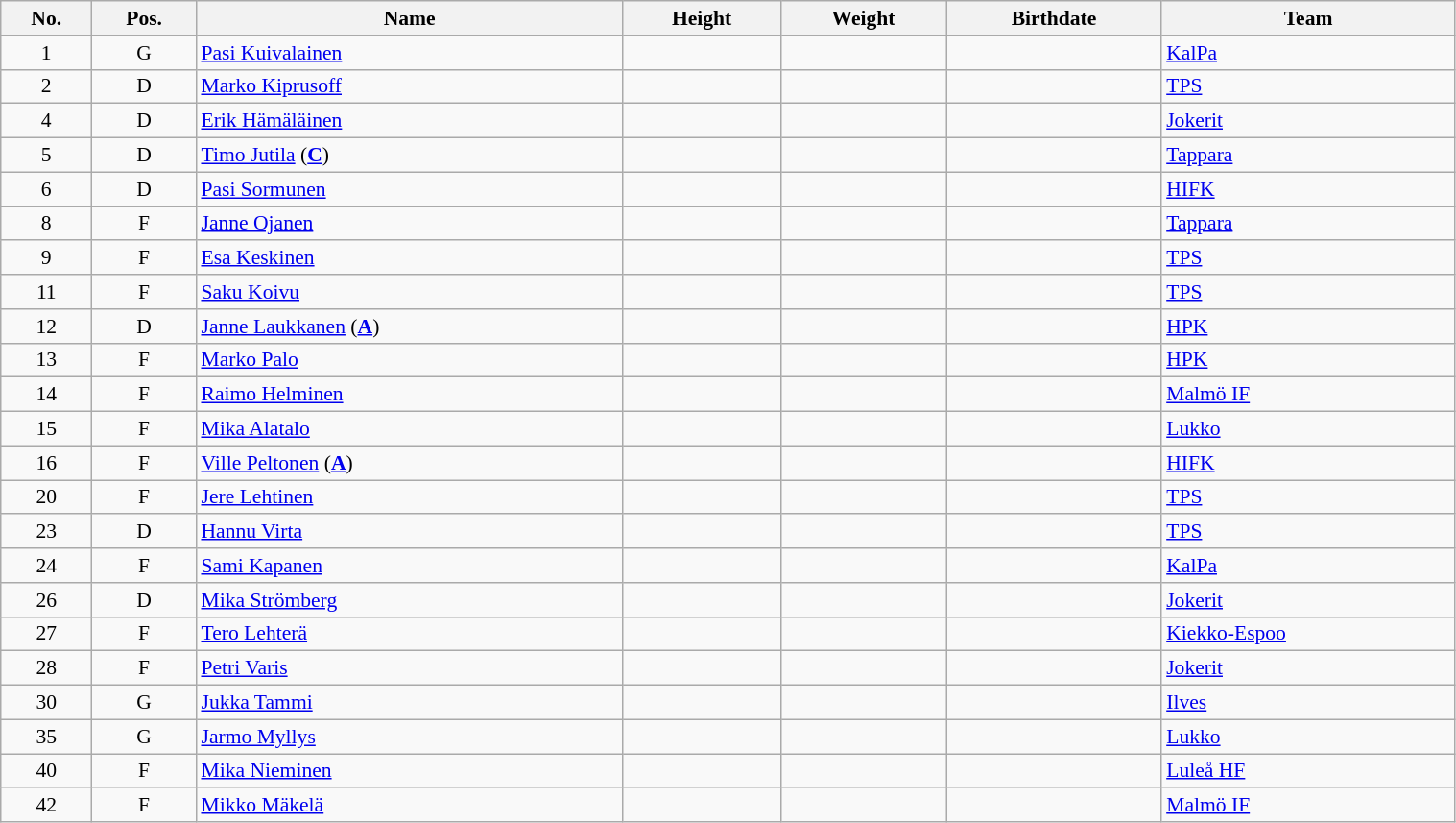<table class="wikitable sortable" width="80%" style="font-size: 90%; text-align: center;">
<tr>
<th>No.</th>
<th>Pos.</th>
<th>Name</th>
<th>Height</th>
<th>Weight</th>
<th>Birthdate</th>
<th>Team</th>
</tr>
<tr>
<td>1</td>
<td>G</td>
<td style="text-align:left;"><a href='#'>Pasi Kuivalainen</a></td>
<td></td>
<td></td>
<td style="text-align:right;"></td>
<td style="text-align:left;"> <a href='#'>KalPa</a></td>
</tr>
<tr>
<td>2</td>
<td>D</td>
<td style="text-align:left;"><a href='#'>Marko Kiprusoff</a></td>
<td></td>
<td></td>
<td style="text-align:right;"></td>
<td style="text-align:left;"> <a href='#'>TPS</a></td>
</tr>
<tr>
<td>4</td>
<td>D</td>
<td style="text-align:left;"><a href='#'>Erik Hämäläinen</a></td>
<td></td>
<td></td>
<td style="text-align:right;"></td>
<td style="text-align:left;"> <a href='#'>Jokerit</a></td>
</tr>
<tr>
<td>5</td>
<td>D</td>
<td style="text-align:left;"><a href='#'>Timo Jutila</a> (<strong><a href='#'>C</a></strong>)</td>
<td></td>
<td></td>
<td style="text-align:right;"></td>
<td style="text-align:left;"> <a href='#'>Tappara</a></td>
</tr>
<tr>
<td>6</td>
<td>D</td>
<td style="text-align:left;"><a href='#'>Pasi Sormunen</a></td>
<td></td>
<td></td>
<td style="text-align:right;"></td>
<td style="text-align:left;"> <a href='#'>HIFK</a></td>
</tr>
<tr>
<td>8</td>
<td>F</td>
<td style="text-align:left;"><a href='#'>Janne Ojanen</a></td>
<td></td>
<td></td>
<td style="text-align:right;"></td>
<td style="text-align:left;"> <a href='#'>Tappara</a></td>
</tr>
<tr>
<td>9</td>
<td>F</td>
<td style="text-align:left;"><a href='#'>Esa Keskinen</a></td>
<td></td>
<td></td>
<td style="text-align:right;"></td>
<td style="text-align:left;"> <a href='#'>TPS</a></td>
</tr>
<tr>
<td>11</td>
<td>F</td>
<td style="text-align:left;"><a href='#'>Saku Koivu</a></td>
<td></td>
<td></td>
<td style="text-align:right;"></td>
<td style="text-align:left;"> <a href='#'>TPS</a></td>
</tr>
<tr>
<td>12</td>
<td>D</td>
<td style="text-align:left;"><a href='#'>Janne Laukkanen</a> (<strong><a href='#'>A</a></strong>)</td>
<td></td>
<td></td>
<td style="text-align:right;"></td>
<td style="text-align:left;"> <a href='#'>HPK</a></td>
</tr>
<tr>
<td>13</td>
<td>F</td>
<td style="text-align:left;"><a href='#'>Marko Palo</a></td>
<td></td>
<td></td>
<td style="text-align:right;"></td>
<td style="text-align:left;"> <a href='#'>HPK</a></td>
</tr>
<tr>
<td>14</td>
<td>F</td>
<td style="text-align:left;"><a href='#'>Raimo Helminen</a></td>
<td></td>
<td></td>
<td style="text-align:right;"></td>
<td style="text-align:left;"> <a href='#'>Malmö IF</a></td>
</tr>
<tr>
<td>15</td>
<td>F</td>
<td style="text-align:left;"><a href='#'>Mika Alatalo</a></td>
<td></td>
<td></td>
<td style="text-align:right;"></td>
<td style="text-align:left;"> <a href='#'>Lukko</a></td>
</tr>
<tr>
<td>16</td>
<td>F</td>
<td style="text-align:left;"><a href='#'>Ville Peltonen</a> (<strong><a href='#'>A</a></strong>)</td>
<td></td>
<td></td>
<td style="text-align:right;"></td>
<td style="text-align:left;"> <a href='#'>HIFK</a></td>
</tr>
<tr>
<td>20</td>
<td>F</td>
<td style="text-align:left;"><a href='#'>Jere Lehtinen</a></td>
<td></td>
<td></td>
<td style="text-align:right;"></td>
<td style="text-align:left;"> <a href='#'>TPS</a></td>
</tr>
<tr>
<td>23</td>
<td>D</td>
<td style="text-align:left;"><a href='#'>Hannu Virta</a></td>
<td></td>
<td></td>
<td style="text-align:right;"></td>
<td style="text-align:left;"> <a href='#'>TPS</a></td>
</tr>
<tr>
<td>24</td>
<td>F</td>
<td style="text-align:left;"><a href='#'>Sami Kapanen</a></td>
<td></td>
<td></td>
<td style="text-align:right;"></td>
<td style="text-align:left;"> <a href='#'>KalPa</a></td>
</tr>
<tr>
<td>26</td>
<td>D</td>
<td style="text-align:left;"><a href='#'>Mika Strömberg</a></td>
<td></td>
<td></td>
<td style="text-align:right;"></td>
<td style="text-align:left;"> <a href='#'>Jokerit</a></td>
</tr>
<tr>
<td>27</td>
<td>F</td>
<td style="text-align:left;"><a href='#'>Tero Lehterä</a></td>
<td></td>
<td></td>
<td style="text-align:right;"></td>
<td style="text-align:left;"> <a href='#'>Kiekko-Espoo</a></td>
</tr>
<tr>
<td>28</td>
<td>F</td>
<td style="text-align:left;"><a href='#'>Petri Varis</a></td>
<td></td>
<td></td>
<td style="text-align:right;"></td>
<td style="text-align:left;"> <a href='#'>Jokerit</a></td>
</tr>
<tr>
<td>30</td>
<td>G</td>
<td style="text-align:left;"><a href='#'>Jukka Tammi</a></td>
<td></td>
<td></td>
<td style="text-align:right;"></td>
<td style="text-align:left;"> <a href='#'>Ilves</a></td>
</tr>
<tr>
<td>35</td>
<td>G</td>
<td style="text-align:left;"><a href='#'>Jarmo Myllys</a></td>
<td></td>
<td></td>
<td style="text-align:right;"></td>
<td style="text-align:left;"> <a href='#'>Lukko</a></td>
</tr>
<tr>
<td>40</td>
<td>F</td>
<td style="text-align:left;"><a href='#'>Mika Nieminen</a></td>
<td></td>
<td></td>
<td style="text-align:right;"></td>
<td style="text-align:left;"> <a href='#'>Luleå HF</a></td>
</tr>
<tr>
<td>42</td>
<td>F</td>
<td style="text-align:left;"><a href='#'>Mikko Mäkelä</a></td>
<td></td>
<td></td>
<td style="text-align:right;"></td>
<td style="text-align:left;"> <a href='#'>Malmö IF</a></td>
</tr>
</table>
